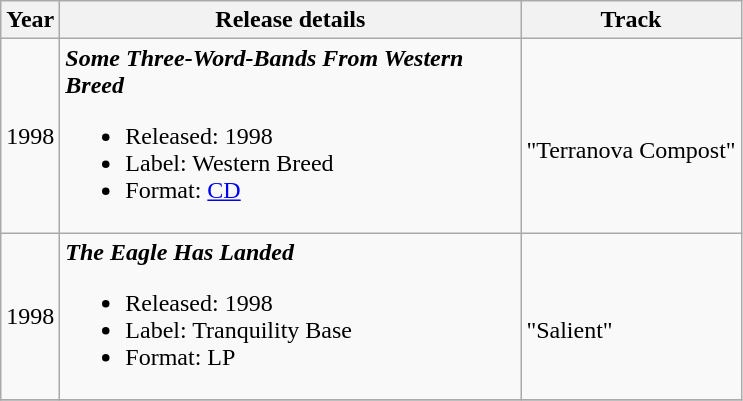<table class ="wikitable">
<tr>
<th>Year</th>
<th width="300">Release details</th>
<th>Track</th>
</tr>
<tr>
<td>1998</td>
<td><strong><em>Some Three-Word-Bands From Western Breed</em></strong><br><ul><li>Released: 1998</li><li>Label: Western Breed</li><li>Format: <a href='#'>CD</a></li></ul></td>
<td><br>"Terranova Compost"</td>
</tr>
<tr>
<td>1998</td>
<td><strong><em>The Eagle Has Landed</em></strong><br><ul><li>Released: 1998</li><li>Label: Tranquility Base</li><li>Format: LP</li></ul></td>
<td><br>"Salient"</td>
</tr>
<tr>
</tr>
</table>
